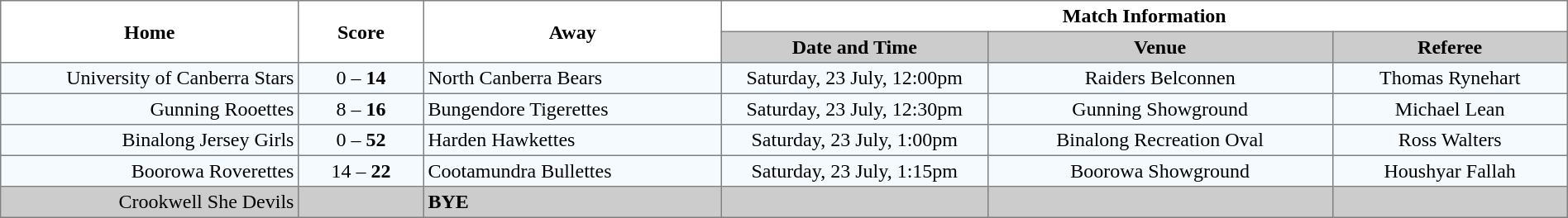<table width="100%" cellspacing="0" cellpadding="3" border="1" style="border-collapse:collapse;  text-align:center;">
<tr>
<th rowspan="2" width="19%">Home</th>
<th rowspan="2" width="8%">Score</th>
<th rowspan="2" width="19%">Away</th>
<th colspan="3">Match Information</th>
</tr>
<tr bgcolor="#CCCCCC">
<th width="17%">Date and Time</th>
<th width="22%">Venue</th>
<th width="50%">Referee</th>
</tr>
<tr style="text-align:center; background:#f5faff;">
<td align="right">University of Canberra Stars </td>
<td>0 – <strong>14</strong></td>
<td align="left"> North Canberra Bears</td>
<td>Saturday, 23 July, 12:00pm</td>
<td>Raiders Belconnen</td>
<td>Thomas Rynehart</td>
</tr>
<tr style="text-align:center; background:#f5faff;">
<td align="right">Gunning Rooettes </td>
<td>8 – <strong>16</strong></td>
<td align="left"> Bungendore Tigerettes</td>
<td>Saturday, 23 July, 12:30pm</td>
<td>Gunning Showground</td>
<td>Michael Lean</td>
</tr>
<tr style="text-align:center; background:#f5faff;">
<td align="right">Binalong Jersey Girls </td>
<td>0 – <strong>52</strong></td>
<td align="left"> Harden Hawkettes</td>
<td>Saturday, 23 July, 1:00pm</td>
<td>Binalong Recreation Oval</td>
<td>Ross Walters</td>
</tr>
<tr style="text-align:center; background:#f5faff;">
<td align="right">Boorowa Roverettes </td>
<td>14 – <strong>22</strong></td>
<td align="left"> Cootamundra Bullettes</td>
<td>Saturday, 23 July, 1:15pm</td>
<td>Boorowa Showground</td>
<td>Houshyar Fallah</td>
</tr>
<tr style="text-align:center; background:#CCCCCC;">
<td align="right">Crookwell She Devils </td>
<td></td>
<td align="left"><strong>BYE</strong></td>
<td></td>
<td></td>
<td></td>
</tr>
</table>
